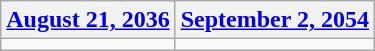<table class=wikitable>
<tr>
<th><a href='#'>August 21, 2036</a></th>
<th><a href='#'>September 2, 2054</a></th>
</tr>
<tr>
<td></td>
<td></td>
</tr>
</table>
